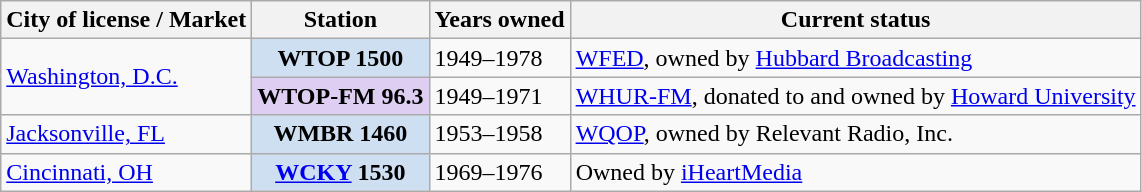<table class="wikitable">
<tr>
<th scope="col">City of license / Market</th>
<th scope="col">Station</th>
<th scope="col">Years owned</th>
<th scope="col">Current status</th>
</tr>
<tr>
<td rowspan="2"><a href='#'>Washington, D.C.</a></td>
<th style="background: #cedff2;">WTOP 1500</th>
<td>1949–1978</td>
<td><a href='#'>WFED</a>, owned by <a href='#'>Hubbard Broadcasting</a></td>
</tr>
<tr>
<th style="background: #ddcef2;">WTOP-FM 96.3</th>
<td>1949–1971</td>
<td><a href='#'>WHUR-FM</a>, donated to and owned by <a href='#'>Howard University</a></td>
</tr>
<tr>
<td><a href='#'>Jacksonville, FL</a></td>
<th style="background: #cedff2;">WMBR 1460</th>
<td>1953–1958</td>
<td><a href='#'>WQOP</a>, owned by Relevant Radio, Inc.</td>
</tr>
<tr>
<td><a href='#'>Cincinnati, OH</a></td>
<th style="background: #cedff2;"><a href='#'>WCKY</a> 1530</th>
<td>1969–1976</td>
<td>Owned by <a href='#'>iHeartMedia</a></td>
</tr>
</table>
